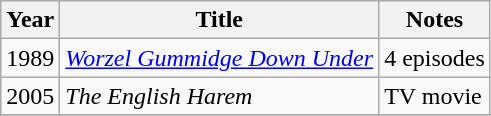<table class="wikitable">
<tr>
<th>Year</th>
<th>Title</th>
<th>Notes</th>
</tr>
<tr>
<td>1989</td>
<td><em><a href='#'>Worzel Gummidge Down Under</a></em></td>
<td>4 episodes</td>
</tr>
<tr>
<td>2005</td>
<td><em>The English Harem</em></td>
<td>TV movie</td>
</tr>
<tr>
</tr>
</table>
